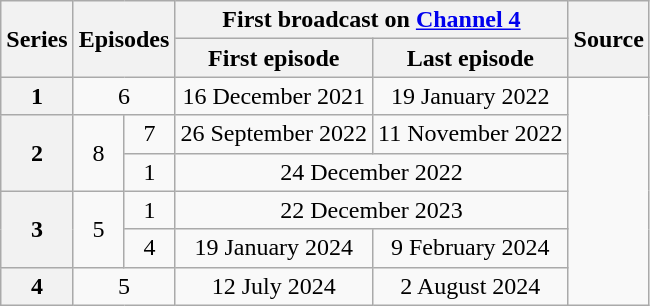<table class="wikitable" style="text-align:center">
<tr>
<th rowspan="2">Series</th>
<th rowspan="2" colspan="2">Episodes</th>
<th colspan="2">First broadcast on <a href='#'>Channel 4</a></th>
<th rowspan="2">Source</th>
</tr>
<tr>
<th>First episode</th>
<th>Last episode</th>
</tr>
<tr>
<th>1</th>
<td colspan="2">6</td>
<td>16 December 2021</td>
<td>19 January 2022</td>
<td rowspan="6"></td>
</tr>
<tr>
<th rowspan="2">2</th>
<td rowspan="2">8</td>
<td>7</td>
<td>26 September 2022</td>
<td>11 November 2022</td>
</tr>
<tr>
<td>1</td>
<td colspan="2">24 December 2022</td>
</tr>
<tr>
<th rowspan="2">3</th>
<td rowspan="2">5</td>
<td>1</td>
<td colspan="2">22 December 2023</td>
</tr>
<tr>
<td>4</td>
<td>19 January 2024</td>
<td>9 February 2024</td>
</tr>
<tr>
<th>4</th>
<td colspan="2">5</td>
<td>12 July 2024</td>
<td>2 August 2024</td>
</tr>
</table>
